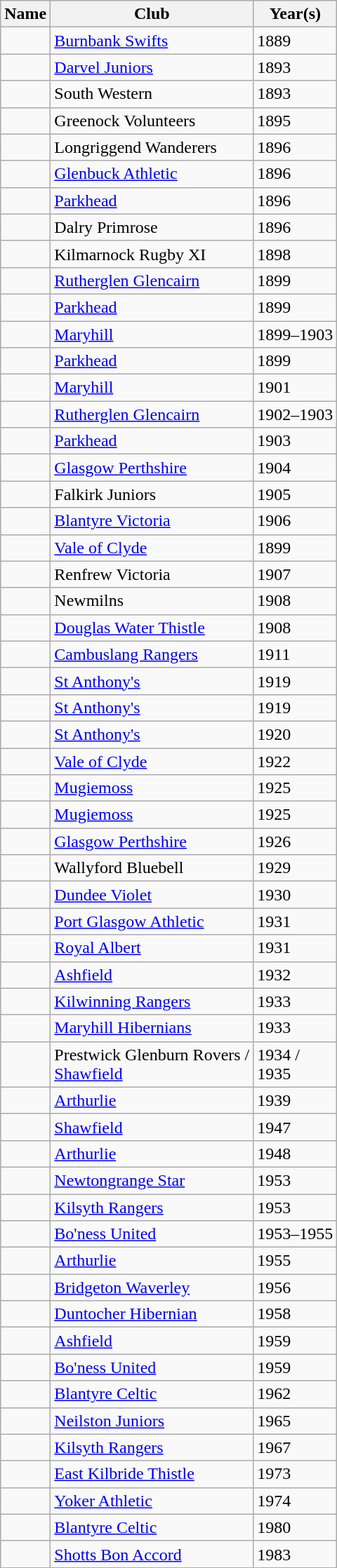<table class="wikitable sortable" style="text-align:left;">
<tr>
<th>Name</th>
<th>Club</th>
<th>Year(s)</th>
</tr>
<tr>
<td></td>
<td><a href='#'>Burnbank Swifts</a></td>
<td>1889</td>
</tr>
<tr>
<td></td>
<td><a href='#'>Darvel Juniors</a></td>
<td>1893</td>
</tr>
<tr>
<td></td>
<td>South Western</td>
<td>1893</td>
</tr>
<tr>
<td></td>
<td>Greenock Volunteers</td>
<td>1895</td>
</tr>
<tr>
<td></td>
<td>Longriggend Wanderers</td>
<td>1896</td>
</tr>
<tr>
<td></td>
<td><a href='#'>Glenbuck Athletic</a></td>
<td>1896</td>
</tr>
<tr>
<td></td>
<td><a href='#'>Parkhead</a></td>
<td>1896</td>
</tr>
<tr>
<td></td>
<td>Dalry Primrose</td>
<td>1896</td>
</tr>
<tr>
<td></td>
<td>Kilmarnock Rugby XI</td>
<td>1898</td>
</tr>
<tr>
<td></td>
<td><a href='#'>Rutherglen Glencairn</a></td>
<td>1899</td>
</tr>
<tr>
<td></td>
<td><a href='#'>Parkhead</a></td>
<td>1899</td>
</tr>
<tr>
<td></td>
<td><a href='#'>Maryhill</a></td>
<td>1899–1903</td>
</tr>
<tr>
<td></td>
<td><a href='#'>Parkhead</a></td>
<td>1899</td>
</tr>
<tr>
<td></td>
<td><a href='#'>Maryhill</a></td>
<td>1901</td>
</tr>
<tr>
<td></td>
<td><a href='#'>Rutherglen Glencairn</a></td>
<td>1902–1903</td>
</tr>
<tr>
<td></td>
<td><a href='#'>Parkhead</a></td>
<td>1903</td>
</tr>
<tr>
<td></td>
<td><a href='#'>Glasgow Perthshire</a></td>
<td>1904</td>
</tr>
<tr>
<td></td>
<td>Falkirk Juniors</td>
<td>1905</td>
</tr>
<tr>
<td></td>
<td><a href='#'>Blantyre Victoria</a></td>
<td>1906</td>
</tr>
<tr>
<td></td>
<td><a href='#'>Vale of Clyde</a></td>
<td>1899</td>
</tr>
<tr>
<td></td>
<td>Renfrew Victoria</td>
<td>1907</td>
</tr>
<tr>
<td></td>
<td>Newmilns</td>
<td>1908</td>
</tr>
<tr>
<td></td>
<td><a href='#'>Douglas Water Thistle</a></td>
<td>1908</td>
</tr>
<tr>
<td></td>
<td><a href='#'>Cambuslang Rangers</a></td>
<td>1911</td>
</tr>
<tr>
<td></td>
<td><a href='#'>St Anthony's</a></td>
<td>1919</td>
</tr>
<tr>
<td></td>
<td><a href='#'>St Anthony's</a></td>
<td>1919</td>
</tr>
<tr>
<td></td>
<td><a href='#'>St Anthony's</a></td>
<td>1920</td>
</tr>
<tr>
<td></td>
<td><a href='#'>Vale of Clyde</a></td>
<td>1922</td>
</tr>
<tr>
<td></td>
<td><a href='#'>Mugiemoss</a></td>
<td>1925</td>
</tr>
<tr>
<td></td>
<td><a href='#'>Mugiemoss</a></td>
<td>1925</td>
</tr>
<tr>
<td></td>
<td><a href='#'>Glasgow Perthshire</a></td>
<td>1926</td>
</tr>
<tr>
<td></td>
<td>Wallyford Bluebell</td>
<td>1929</td>
</tr>
<tr>
<td></td>
<td><a href='#'>Dundee Violet</a></td>
<td>1930</td>
</tr>
<tr>
<td></td>
<td><a href='#'>Port Glasgow Athletic</a></td>
<td>1931</td>
</tr>
<tr>
<td></td>
<td><a href='#'>Royal Albert</a></td>
<td>1931</td>
</tr>
<tr>
<td></td>
<td><a href='#'>Ashfield</a></td>
<td>1932</td>
</tr>
<tr>
<td></td>
<td><a href='#'>Kilwinning Rangers</a></td>
<td>1933</td>
</tr>
<tr>
<td></td>
<td><a href='#'>Maryhill Hibernians</a></td>
<td>1933</td>
</tr>
<tr>
<td></td>
<td>Prestwick Glenburn Rovers /<br><a href='#'>Shawfield</a></td>
<td>1934 /<br>1935</td>
</tr>
<tr>
<td></td>
<td><a href='#'>Arthurlie</a></td>
<td>1939</td>
</tr>
<tr>
<td></td>
<td><a href='#'>Shawfield</a></td>
<td>1947</td>
</tr>
<tr>
<td></td>
<td><a href='#'>Arthurlie</a></td>
<td>1948</td>
</tr>
<tr>
<td></td>
<td><a href='#'>Newtongrange Star</a></td>
<td>1953</td>
</tr>
<tr>
<td></td>
<td><a href='#'>Kilsyth Rangers</a></td>
<td>1953</td>
</tr>
<tr>
<td></td>
<td><a href='#'>Bo'ness United</a></td>
<td>1953–1955</td>
</tr>
<tr>
<td></td>
<td><a href='#'>Arthurlie</a></td>
<td>1955</td>
</tr>
<tr>
<td></td>
<td><a href='#'>Bridgeton Waverley</a></td>
<td>1956</td>
</tr>
<tr>
<td></td>
<td><a href='#'>Duntocher Hibernian</a></td>
<td>1958</td>
</tr>
<tr>
<td></td>
<td><a href='#'>Ashfield</a></td>
<td>1959</td>
</tr>
<tr>
<td></td>
<td><a href='#'>Bo'ness United</a></td>
<td>1959</td>
</tr>
<tr>
<td></td>
<td><a href='#'>Blantyre Celtic</a></td>
<td>1962</td>
</tr>
<tr>
<td></td>
<td><a href='#'>Neilston Juniors</a></td>
<td>1965</td>
</tr>
<tr>
<td></td>
<td><a href='#'>Kilsyth Rangers</a></td>
<td>1967</td>
</tr>
<tr>
<td></td>
<td><a href='#'>East Kilbride Thistle</a></td>
<td>1973</td>
</tr>
<tr>
<td></td>
<td><a href='#'>Yoker Athletic</a></td>
<td>1974</td>
</tr>
<tr>
<td></td>
<td><a href='#'>Blantyre Celtic</a></td>
<td>1980</td>
</tr>
<tr>
<td></td>
<td><a href='#'>Shotts Bon Accord</a></td>
<td>1983</td>
</tr>
</table>
